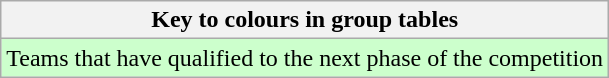<table class="wikitable">
<tr>
<th>Key to colours in group tables</th>
</tr>
<tr bgcolor=#ccffcc>
<td>Teams that have qualified to the next phase of the competition</td>
</tr>
</table>
